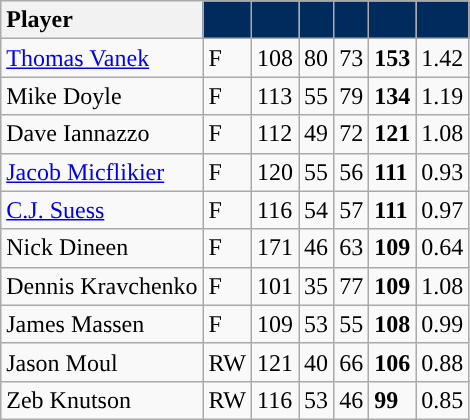<table class="wikitable">
<tr>
<th style="text-align:left;" style="background:#002b5c; color:#FFFFFF;">Player</th>
<th style="background:#002b5c; color:#FFFFFF;"></th>
<th style="background:#002b5c; color:#FFFFFF;"></th>
<th style="background:#002b5c; color:#FFFFFF;"></th>
<th style="background:#002b5c; color:#FFFFFF;"></th>
<th style="background:#002b5c; color:#FFFFFF;"></th>
<th style="background:#002b5c; color:#FFFFFF;"></th>
</tr>
<tr>
<td style="text-align:left;"><a href='#'>Thomas Vanek</a></td>
<td>F</td>
<td>108</td>
<td>80</td>
<td>73</td>
<td><strong>153</strong></td>
<td>1.42</td>
</tr>
<tr>
<td style="text-align:left;">Mike Doyle</td>
<td>F</td>
<td>113</td>
<td>55</td>
<td>79</td>
<td><strong>134</strong></td>
<td>1.19</td>
</tr>
<tr>
<td style="text-align:left;">Dave Iannazzo</td>
<td>F</td>
<td>112</td>
<td>49</td>
<td>72</td>
<td><strong>121</strong></td>
<td>1.08</td>
</tr>
<tr>
<td style="text-align:left;"><a href='#'>Jacob Micflikier</a></td>
<td>F</td>
<td>120</td>
<td>55</td>
<td>56</td>
<td><strong>111</strong></td>
<td>0.93</td>
</tr>
<tr>
<td style="text-align:left;"><a href='#'>C.J. Suess</a></td>
<td>F</td>
<td>116</td>
<td>54</td>
<td>57</td>
<td><strong>111</strong></td>
<td>0.97</td>
</tr>
<tr>
<td style="text-align:left;">Nick Dineen</td>
<td>F</td>
<td>171</td>
<td>46</td>
<td>63</td>
<td><strong>109</strong></td>
<td>0.64</td>
</tr>
<tr>
<td style="text-align:left;">Dennis Kravchenko</td>
<td>F</td>
<td>101</td>
<td>35</td>
<td>77</td>
<td><strong>109</strong></td>
<td>1.08</td>
</tr>
<tr>
<td style="text-align:left;">James Massen</td>
<td>F</td>
<td>109</td>
<td>53</td>
<td>55</td>
<td><strong>108</strong></td>
<td>0.99</td>
</tr>
<tr>
<td style="text-align:left;">Jason Moul</td>
<td>RW</td>
<td>121</td>
<td>40</td>
<td>66</td>
<td><strong>106</strong></td>
<td>0.88</td>
</tr>
<tr>
<td style="text-align:left;">Zeb Knutson</td>
<td>RW</td>
<td>116</td>
<td>53</td>
<td>46</td>
<td><strong>99</strong></td>
<td>0.85</td>
</tr>
</table>
